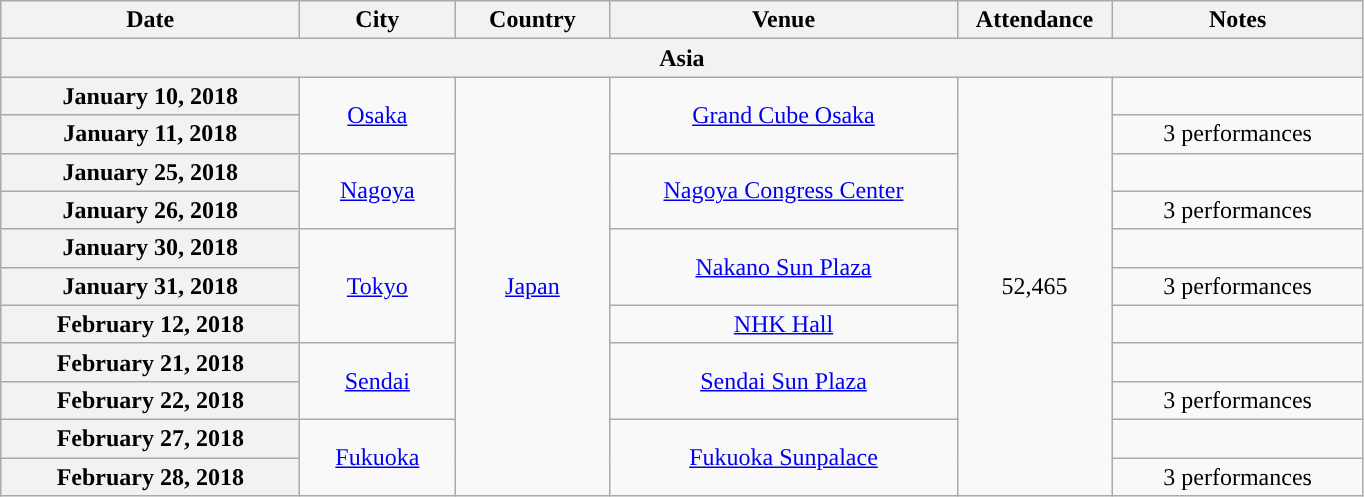<table class="wikitable plainrowheaders" style="text-align:center;">
<tr ">
<th scope="col" style="width:12em;">Date</th>
<th scope="col" style="width:6em;">City</th>
<th scope="col" style="width:6em;">Country</th>
<th scope="col" style="width:14em;">Venue</th>
<th scope="col" style="width:6em;">Attendance</th>
<th scope="col" style="width:10em;">Notes</th>
</tr>
<tr>
<th colspan="6">Asia</th>
</tr>
<tr>
<th scope="row" style="text-align:center">January 10, 2018</th>
<td rowspan="2"><a href='#'>Osaka</a></td>
<td rowspan="11"><a href='#'>Japan</a></td>
<td rowspan="2"><a href='#'>Grand Cube Osaka</a></td>
<td rowspan="11">52,465</td>
<td></td>
</tr>
<tr>
<th scope="row" style="text-align:center">January 11, 2018</th>
<td>3 performances</td>
</tr>
<tr>
<th scope="row" style="text-align:center">January 25, 2018</th>
<td rowspan="2"><a href='#'>Nagoya</a></td>
<td rowspan="2"><a href='#'>Nagoya Congress Center</a></td>
<td></td>
</tr>
<tr>
<th scope="row" style="text-align:center">January 26, 2018</th>
<td>3 performances</td>
</tr>
<tr>
<th scope="row" style="text-align:center">January 30, 2018</th>
<td rowspan="3"><a href='#'>Tokyo</a></td>
<td rowspan="2"><a href='#'>Nakano Sun Plaza</a></td>
<td></td>
</tr>
<tr>
<th scope="row" style="text-align:center">January 31, 2018</th>
<td>3 performances</td>
</tr>
<tr>
<th scope="row" style="text-align:center">February 12, 2018</th>
<td><a href='#'>NHK Hall</a></td>
<td></td>
</tr>
<tr>
<th scope="row" style="text-align:center">February 21, 2018</th>
<td rowspan="2"><a href='#'>Sendai</a></td>
<td rowspan="2"><a href='#'>Sendai Sun Plaza</a></td>
<td></td>
</tr>
<tr>
<th scope="row" style="text-align:center">February 22, 2018</th>
<td>3 performances</td>
</tr>
<tr>
<th scope="row" style="text-align:center">February 27, 2018</th>
<td rowspan="2"><a href='#'>Fukuoka</a></td>
<td rowspan="2"><a href='#'>Fukuoka Sunpalace</a></td>
<td></td>
</tr>
<tr>
<th scope="row" style="text-align:center">February 28, 2018</th>
<td>3 performances</td>
</tr>
</table>
